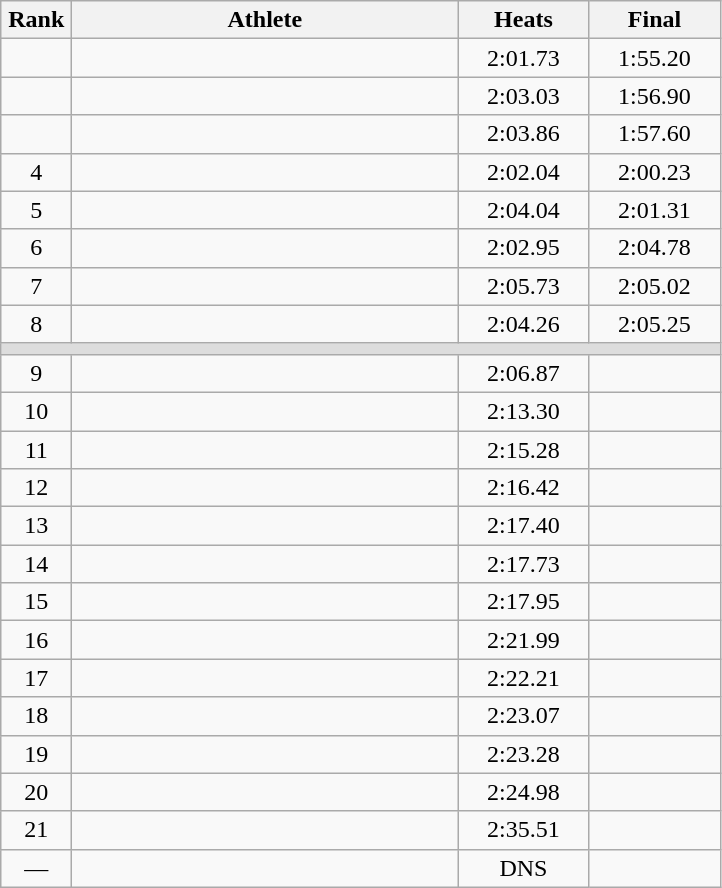<table class=wikitable style="text-align:center">
<tr>
<th width=40>Rank</th>
<th width=250>Athlete</th>
<th width=80>Heats</th>
<th width=80>Final</th>
</tr>
<tr>
<td></td>
<td align=left></td>
<td>2:01.73</td>
<td>1:55.20</td>
</tr>
<tr>
<td></td>
<td align=left></td>
<td>2:03.03</td>
<td>1:56.90</td>
</tr>
<tr>
<td></td>
<td align=left></td>
<td>2:03.86</td>
<td>1:57.60</td>
</tr>
<tr>
<td>4</td>
<td align=left></td>
<td>2:02.04</td>
<td>2:00.23</td>
</tr>
<tr>
<td>5</td>
<td align=left></td>
<td>2:04.04</td>
<td>2:01.31</td>
</tr>
<tr>
<td>6</td>
<td align=left></td>
<td>2:02.95</td>
<td>2:04.78</td>
</tr>
<tr>
<td>7</td>
<td align=left></td>
<td>2:05.73</td>
<td>2:05.02</td>
</tr>
<tr>
<td>8</td>
<td align=left></td>
<td>2:04.26</td>
<td>2:05.25</td>
</tr>
<tr bgcolor=#DDDDDD>
<td colspan=4></td>
</tr>
<tr>
<td>9</td>
<td align=left></td>
<td>2:06.87</td>
<td></td>
</tr>
<tr>
<td>10</td>
<td align=left></td>
<td>2:13.30</td>
<td></td>
</tr>
<tr>
<td>11</td>
<td align=left></td>
<td>2:15.28</td>
<td></td>
</tr>
<tr>
<td>12</td>
<td align=left></td>
<td>2:16.42</td>
<td></td>
</tr>
<tr>
<td>13</td>
<td align=left></td>
<td>2:17.40</td>
<td></td>
</tr>
<tr>
<td>14</td>
<td align=left></td>
<td>2:17.73</td>
<td></td>
</tr>
<tr>
<td>15</td>
<td align=left></td>
<td>2:17.95</td>
<td></td>
</tr>
<tr>
<td>16</td>
<td align=left></td>
<td>2:21.99</td>
<td></td>
</tr>
<tr>
<td>17</td>
<td align=left></td>
<td>2:22.21</td>
<td></td>
</tr>
<tr>
<td>18</td>
<td align=left></td>
<td>2:23.07</td>
<td></td>
</tr>
<tr>
<td>19</td>
<td align=left></td>
<td>2:23.28</td>
<td></td>
</tr>
<tr>
<td>20</td>
<td align=left></td>
<td>2:24.98</td>
<td></td>
</tr>
<tr>
<td>21</td>
<td align=left></td>
<td>2:35.51</td>
<td></td>
</tr>
<tr>
<td>—</td>
<td align=left></td>
<td>DNS</td>
<td></td>
</tr>
</table>
